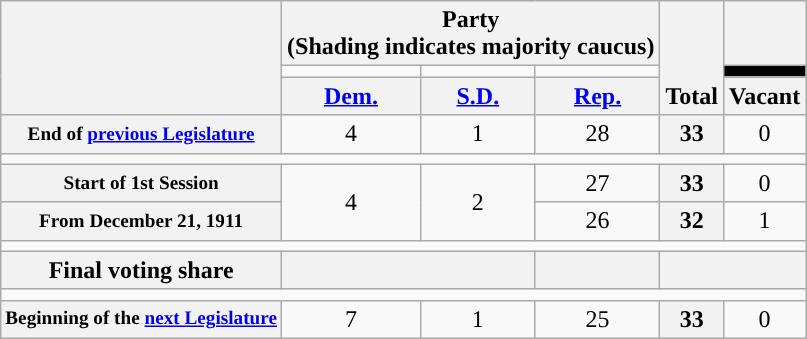<table class=wikitable style="text-align:center">
<tr style="vertical-align:bottom;">
<th rowspan=3></th>
<th colspan=3>Party <div>(Shading indicates majority caucus)</div></th>
<th rowspan=3>Total</th>
<th></th>
</tr>
<tr style="height:5px">
<td style="background-color:"></td>
<td style="background-color:"></td>
<td style="background-color:"></td>
<td style="background:black;"></td>
</tr>
<tr>
<th><a href='#'>Dem.</a></th>
<th><a href='#'>S.D.</a></th>
<th><a href='#'>Rep.</a></th>
<th>Vacant</th>
</tr>
<tr>
<th style="font-size:80%;">End of <a href='#'>previous Legislature</a></th>
<td>4</td>
<td>1</td>
<td>28</td>
<th>33</th>
<td>0</td>
</tr>
<tr>
<td colspan=6></td>
</tr>
<tr>
<th style="font-size:80%;">Start of 1st Session</th>
<td rowspan="2">4</td>
<td rowspan="2">2</td>
<td>27</td>
<th>33</th>
<td>0</td>
</tr>
<tr>
<th style="font-size:80%;">From December 21, 1911</th>
<td>26</td>
<th>32</th>
<td>1</td>
</tr>
<tr>
<td colspan=6></td>
</tr>
<tr>
<th>Final voting share</th>
<th colspan=2></th>
<th></th>
<th colspan=2></th>
</tr>
<tr>
<td colspan=6></td>
</tr>
<tr>
<th style="font-size:80%;">Beginning of the <a href='#'>next Legislature</a></th>
<td>7</td>
<td>1</td>
<td>25</td>
<th>33</th>
<td>0</td>
</tr>
</table>
